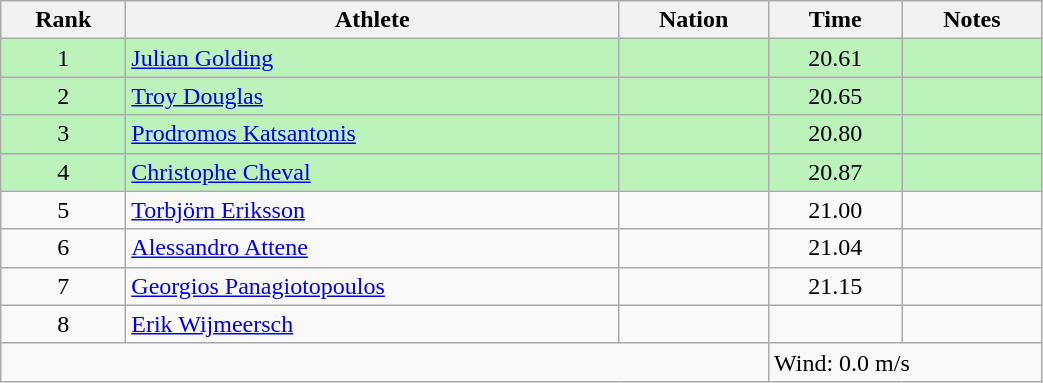<table class="wikitable sortable" style="text-align:center;width: 55%;">
<tr>
<th scope="col">Rank</th>
<th scope="col">Athlete</th>
<th scope="col">Nation</th>
<th scope="col">Time</th>
<th scope="col">Notes</th>
</tr>
<tr bgcolor=bbf3bb>
<td>1</td>
<td align=left><a href='#'>Julian Golding</a></td>
<td align=left></td>
<td>20.61</td>
<td></td>
</tr>
<tr bgcolor=bbf3bb>
<td>2</td>
<td align=left><a href='#'>Troy Douglas</a></td>
<td align=left></td>
<td>20.65</td>
<td></td>
</tr>
<tr bgcolor=bbf3bb>
<td>3</td>
<td align=left><a href='#'>Prodromos Katsantonis</a></td>
<td align=left></td>
<td>20.80</td>
<td></td>
</tr>
<tr bgcolor=bbf3bb>
<td>4</td>
<td align=left><a href='#'>Christophe Cheval</a></td>
<td align=left></td>
<td>20.87</td>
<td></td>
</tr>
<tr>
<td>5</td>
<td align=left><a href='#'>Torbjörn Eriksson</a></td>
<td align=left></td>
<td>21.00</td>
<td></td>
</tr>
<tr>
<td>6</td>
<td align=left><a href='#'>Alessandro Attene</a></td>
<td align=left></td>
<td>21.04</td>
<td></td>
</tr>
<tr>
<td>7</td>
<td align=left><a href='#'>Georgios Panagiotopoulos</a></td>
<td align=left></td>
<td>21.15</td>
<td></td>
</tr>
<tr>
<td>8</td>
<td align=left><a href='#'>Erik Wijmeersch</a></td>
<td align=left></td>
<td></td>
<td></td>
</tr>
<tr class="sortbottom">
<td colspan="3"></td>
<td colspan="2" style="text-align:left;">Wind: 0.0 m/s</td>
</tr>
</table>
